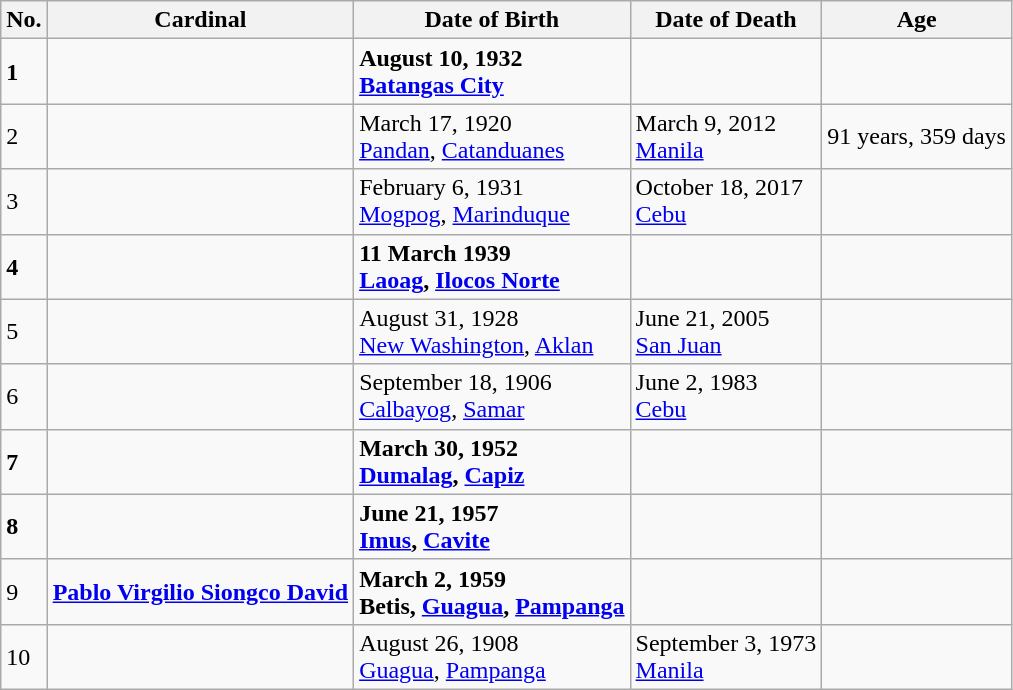<table class="wikitable sortable">
<tr>
<th {{>No.</th>
<th {{>Cardinal</th>
<th {{>Date of Birth</th>
<th>Date of Death</th>
<th {{r>Age</th>
</tr>
<tr>
<td><strong>1</strong></td>
<td><strong></strong></td>
<td><strong>	August 10, 1932 <br><a href='#'>Batangas City</a></strong></td>
<td></td>
<td><strong></strong></td>
</tr>
<tr>
<td>2</td>
<td></td>
<td>March 17, 1920<br><a href='#'>Pandan</a>, <a href='#'>Catanduanes</a></td>
<td>March 9, 2012 <br><a href='#'>Manila</a></td>
<td>91 years, 359 days</td>
</tr>
<tr>
<td>3</td>
<td></td>
<td>February 6, 1931<br><a href='#'>Mogpog</a>, <a href='#'>Marinduque</a></td>
<td>October 18, 2017<br><a href='#'>Cebu</a></td>
<td></td>
</tr>
<tr>
<td><strong>4</strong></td>
<td><strong></strong></td>
<td><strong>11 March 1939<br><a href='#'>Laoag</a>, <a href='#'>Ilocos Norte</a></strong></td>
<td></td>
<td><strong></strong></td>
</tr>
<tr>
<td>5</td>
<td></td>
<td>August 31, 1928<br><a href='#'>New Washington</a>, <a href='#'>Aklan</a></td>
<td>June 21, 2005<br><a href='#'>San Juan</a></td>
<td></td>
</tr>
<tr>
<td>6</td>
<td></td>
<td>September 18, 1906<br><a href='#'>Calbayog</a>, <a href='#'>Samar</a></td>
<td>June 2, 1983<br><a href='#'>Cebu</a></td>
<td></td>
</tr>
<tr>
<td><strong>7</strong></td>
<td><strong></strong></td>
<td><strong>March 30, 1952 <br><a href='#'>Dumalag</a>, <a href='#'>Capiz</a></strong></td>
<td></td>
<td><strong></strong></td>
</tr>
<tr>
<td><strong>8</strong></td>
<td><strong></strong></td>
<td><strong>June 21, 1957<br><a href='#'>Imus</a>, <a href='#'>Cavite</a></strong></td>
<td></td>
<td><strong></strong></td>
</tr>
<tr>
<td>9</td>
<td><a href='#'><strong>Pablo Virgilio Siongco David</strong></a></td>
<td><strong>March 2, 1959 <br>Betis, <a href='#'>Guagua</a>, <a href='#'>Pampanga</a></strong></td>
<td></td>
<td><strong></strong></td>
</tr>
<tr>
<td>10</td>
<td></td>
<td>August 26, 1908<br><a href='#'>Guagua</a>, <a href='#'>Pampanga</a></td>
<td>September 3, 1973 <br><a href='#'>Manila</a></td>
<td></td>
</tr>
</table>
